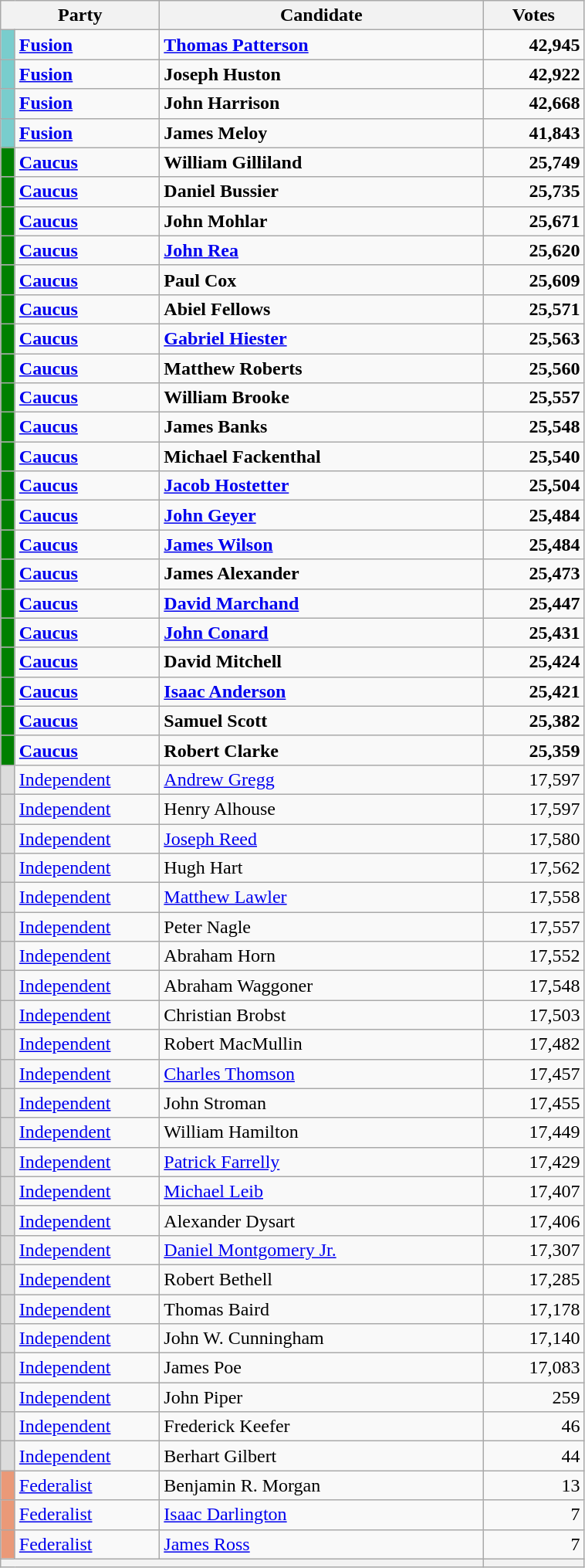<table class=wikitable>
<tr>
<th colspan=2 style="width: 130px">Party</th>
<th style="width: 17em">Candidate</th>
<th style="width: 5em">Votes</th>
</tr>
<tr>
<td style="background-color:#79CDCD; width:5px;"></td>
<td><strong><a href='#'>Fusion</a></strong></td>
<td><strong><a href='#'>Thomas Patterson</a></strong></td>
<td align=right><strong>42,945</strong></td>
</tr>
<tr>
<td style="background-color:#79CDCD; width:5px;"></td>
<td><strong><a href='#'>Fusion</a></strong></td>
<td><strong>Joseph Huston</strong></td>
<td align=right><strong>42,922</strong></td>
</tr>
<tr>
<td style="background-color:#79CDCD; width:5px;"></td>
<td><strong><a href='#'>Fusion</a></strong></td>
<td><strong>John Harrison</strong></td>
<td align=right><strong>42,668</strong></td>
</tr>
<tr>
<td style="background-color:#79CDCD; width:5px;"></td>
<td><strong><a href='#'>Fusion</a></strong></td>
<td><strong>James Meloy</strong></td>
<td align=right><strong>41,843</strong></td>
</tr>
<tr>
<td style="background-color:#008000; width:5px;"></td>
<td><strong><a href='#'>Caucus</a></strong></td>
<td><strong>William Gilliland</strong></td>
<td align=right><strong>25,749</strong></td>
</tr>
<tr>
<td style="background-color:#008000; width:5px;"></td>
<td><strong><a href='#'>Caucus</a></strong></td>
<td><strong>Daniel Bussier</strong></td>
<td align=right><strong>25,735</strong></td>
</tr>
<tr>
<td style="background-color:#008000; width:5px;"></td>
<td><strong><a href='#'>Caucus</a></strong></td>
<td><strong>John Mohlar</strong></td>
<td align=right><strong>25,671</strong></td>
</tr>
<tr>
<td style="background-color:#008000; width:5px;"></td>
<td><strong><a href='#'>Caucus</a></strong></td>
<td><strong><a href='#'>John Rea</a></strong></td>
<td align=right><strong>25,620</strong></td>
</tr>
<tr>
<td style="background-color:#008000; width:5px;"></td>
<td><strong><a href='#'>Caucus</a></strong></td>
<td><strong>Paul Cox</strong></td>
<td align=right><strong>25,609</strong></td>
</tr>
<tr>
<td style="background-color:#008000; width:5px;"></td>
<td><strong><a href='#'>Caucus</a></strong></td>
<td><strong>Abiel Fellows</strong></td>
<td align=right><strong>25,571</strong></td>
</tr>
<tr>
<td style="background-color:#008000; width:5px;"></td>
<td><strong><a href='#'>Caucus</a></strong></td>
<td><strong><a href='#'>Gabriel Hiester</a></strong></td>
<td align=right><strong>25,563</strong></td>
</tr>
<tr>
<td style="background-color:#008000; width:5px;"></td>
<td><strong><a href='#'>Caucus</a></strong></td>
<td><strong>Matthew Roberts</strong></td>
<td align=right><strong>25,560</strong></td>
</tr>
<tr>
<td style="background-color:#008000; width:5px;"></td>
<td><strong><a href='#'>Caucus</a></strong></td>
<td><strong>William Brooke</strong></td>
<td align=right><strong>25,557</strong></td>
</tr>
<tr>
<td style="background-color:#008000; width:5px;"></td>
<td><strong><a href='#'>Caucus</a></strong></td>
<td><strong>James Banks</strong></td>
<td align=right><strong>25,548</strong></td>
</tr>
<tr>
<td style="background-color:#008000; width:5px;"></td>
<td><strong><a href='#'>Caucus</a></strong></td>
<td><strong>Michael Fackenthal</strong></td>
<td align=right><strong>25,540</strong></td>
</tr>
<tr>
<td style="background-color:#008000; width:5px;"></td>
<td><strong><a href='#'>Caucus</a></strong></td>
<td><strong><a href='#'>Jacob Hostetter</a></strong></td>
<td align=right><strong>25,504</strong></td>
</tr>
<tr>
<td style="background-color:#008000; width:5px;"></td>
<td><strong><a href='#'>Caucus</a></strong></td>
<td><strong><a href='#'>John Geyer</a></strong></td>
<td align=right><strong>25,484</strong></td>
</tr>
<tr>
<td style="background-color:#008000; width:5px;"></td>
<td><strong><a href='#'>Caucus</a></strong></td>
<td><strong><a href='#'>James Wilson</a></strong></td>
<td align=right><strong>25,484</strong></td>
</tr>
<tr>
<td style="background-color:#008000; width:5px;"></td>
<td><strong><a href='#'>Caucus</a></strong></td>
<td><strong>James Alexander</strong></td>
<td align=right><strong>25,473</strong></td>
</tr>
<tr>
<td style="background-color:#008000; width:5px;"></td>
<td><strong><a href='#'>Caucus</a></strong></td>
<td><strong><a href='#'>David Marchand</a></strong></td>
<td align=right><strong>25,447</strong></td>
</tr>
<tr>
<td style="background-color:#008000; width:5px;"></td>
<td><strong><a href='#'>Caucus</a></strong></td>
<td><strong><a href='#'>John Conard</a></strong></td>
<td align=right><strong>25,431</strong></td>
</tr>
<tr>
<td style="background-color:#008000; width:5px;"></td>
<td><strong><a href='#'>Caucus</a></strong></td>
<td><strong>David Mitchell</strong></td>
<td align=right><strong>25,424</strong></td>
</tr>
<tr>
<td style="background-color:#008000; width:5px;"></td>
<td><strong><a href='#'>Caucus</a></strong></td>
<td><strong><a href='#'>Isaac Anderson</a></strong></td>
<td align=right><strong>25,421</strong></td>
</tr>
<tr>
<td style="background-color:#008000; width:5px;"></td>
<td><strong><a href='#'>Caucus</a></strong></td>
<td><strong>Samuel Scott</strong></td>
<td align=right><strong>25,382</strong></td>
</tr>
<tr>
<td style="background-color:#008000; width:5px;"></td>
<td><strong><a href='#'>Caucus</a></strong></td>
<td><strong>Robert Clarke</strong></td>
<td align=right><strong>25,359</strong></td>
</tr>
<tr>
<td style="background-color:#dcdcdc; width:5px;"></td>
<td><a href='#'>Independent</a></td>
<td><a href='#'>Andrew Gregg</a></td>
<td align=right>17,597</td>
</tr>
<tr>
<td style="background-color:#dcdcdc; width:5px;"></td>
<td><a href='#'>Independent</a></td>
<td>Henry Alhouse</td>
<td align=right>17,597</td>
</tr>
<tr>
<td style="background-color:#dcdcdc; width:5px;"></td>
<td><a href='#'>Independent</a></td>
<td><a href='#'>Joseph Reed</a></td>
<td align=right>17,580</td>
</tr>
<tr>
<td style="background-color:#dcdcdc; width:5px;"></td>
<td><a href='#'>Independent</a></td>
<td>Hugh Hart</td>
<td align=right>17,562</td>
</tr>
<tr>
<td style="background-color:#dcdcdc; width:5px;"></td>
<td><a href='#'>Independent</a></td>
<td><a href='#'>Matthew Lawler</a></td>
<td align=right>17,558</td>
</tr>
<tr>
<td style="background-color:#dcdcdc; width:5px;"></td>
<td><a href='#'>Independent</a></td>
<td>Peter Nagle</td>
<td align=right>17,557</td>
</tr>
<tr>
<td style="background-color:#dcdcdc; width:5px;"></td>
<td><a href='#'>Independent</a></td>
<td>Abraham Horn</td>
<td align=right>17,552</td>
</tr>
<tr>
<td style="background-color:#dcdcdc; width:5px;"></td>
<td><a href='#'>Independent</a></td>
<td>Abraham Waggoner</td>
<td align=right>17,548</td>
</tr>
<tr>
<td style="background-color:#dcdcdc; width:5px;"></td>
<td><a href='#'>Independent</a></td>
<td>Christian Brobst</td>
<td align=right>17,503</td>
</tr>
<tr>
<td style="background-color:#dcdcdc; width:5px;"></td>
<td><a href='#'>Independent</a></td>
<td>Robert MacMullin</td>
<td align=right>17,482</td>
</tr>
<tr>
<td style="background-color:#dcdcdc; width:5px;"></td>
<td><a href='#'>Independent</a></td>
<td><a href='#'>Charles Thomson</a></td>
<td align=right>17,457</td>
</tr>
<tr>
<td style="background-color:#dcdcdc; width:5px;"></td>
<td><a href='#'>Independent</a></td>
<td>John Stroman</td>
<td align=right>17,455</td>
</tr>
<tr>
<td style="background-color:#dcdcdc; width:5px;"></td>
<td><a href='#'>Independent</a></td>
<td>William Hamilton</td>
<td align=right>17,449</td>
</tr>
<tr>
<td style="background-color:#dcdcdc; width:5px;"></td>
<td><a href='#'>Independent</a></td>
<td><a href='#'>Patrick Farrelly</a></td>
<td align=right>17,429</td>
</tr>
<tr>
<td style="background-color:#dcdcdc; width:5px;"></td>
<td><a href='#'>Independent</a></td>
<td><a href='#'>Michael Leib</a></td>
<td align=right>17,407</td>
</tr>
<tr>
<td style="background-color:#dcdcdc; width:5px;"></td>
<td><a href='#'>Independent</a></td>
<td>Alexander Dysart</td>
<td align=right>17,406</td>
</tr>
<tr>
<td style="background-color:#dcdcdc; width:5px;"></td>
<td><a href='#'>Independent</a></td>
<td><a href='#'>Daniel Montgomery Jr.</a></td>
<td align=right>17,307</td>
</tr>
<tr>
<td style="background-color:#dcdcdc; width:5px;"></td>
<td><a href='#'>Independent</a></td>
<td>Robert Bethell</td>
<td align=right>17,285</td>
</tr>
<tr>
<td style="background-color:#dcdcdc; width:5px;"></td>
<td><a href='#'>Independent</a></td>
<td>Thomas Baird</td>
<td align=right>17,178</td>
</tr>
<tr>
<td style="background-color:#dcdcdc; width:5px;"></td>
<td><a href='#'>Independent</a></td>
<td>John W. Cunningham</td>
<td align=right>17,140</td>
</tr>
<tr>
<td style="background-color:#dcdcdc; width:5px;"></td>
<td><a href='#'>Independent</a></td>
<td>James Poe</td>
<td align=right>17,083</td>
</tr>
<tr>
<td style="background-color:#dcdcdc; width:5px;"></td>
<td><a href='#'>Independent</a></td>
<td>John Piper</td>
<td align=right>259</td>
</tr>
<tr>
<td style="background-color:#dcdcdc; width:5px;"></td>
<td><a href='#'>Independent</a></td>
<td>Frederick Keefer</td>
<td align=right>46</td>
</tr>
<tr>
<td style="background-color:#dcdcdc; width:5px;"></td>
<td><a href='#'>Independent</a></td>
<td>Berhart Gilbert</td>
<td align=right>44</td>
</tr>
<tr>
<td style="background-color:#EA9978"></td>
<td><a href='#'>Federalist</a></td>
<td>Benjamin R. Morgan</td>
<td align=right>13</td>
</tr>
<tr>
<td style="background-color:#EA9978"></td>
<td><a href='#'>Federalist</a></td>
<td><a href='#'>Isaac Darlington</a></td>
<td align=right>7</td>
</tr>
<tr>
<td style="background-color:#EA9978"></td>
<td><a href='#'>Federalist</a></td>
<td><a href='#'>James Ross</a></td>
<td align=right>7</td>
</tr>
<tr>
<th colspan=3></th>
<th></th>
</tr>
</table>
